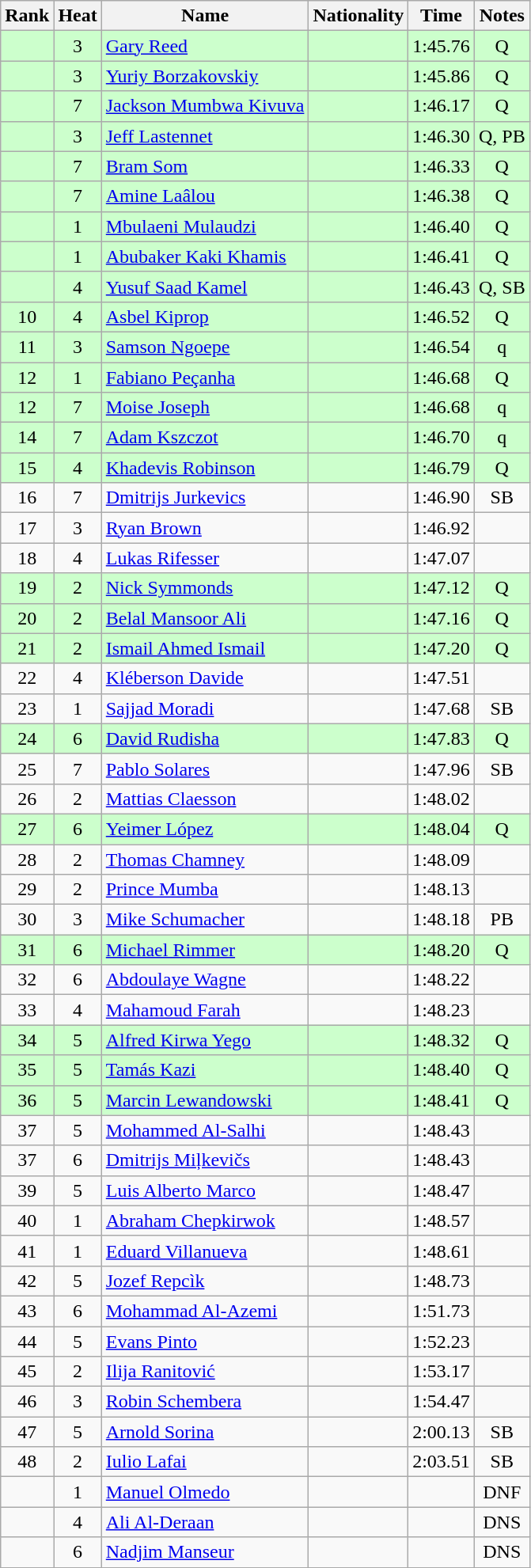<table class="wikitable sortable" style="text-align:center">
<tr>
<th>Rank</th>
<th>Heat</th>
<th>Name</th>
<th>Nationality</th>
<th>Time</th>
<th>Notes</th>
</tr>
<tr bgcolor=ccffcc>
<td></td>
<td>3</td>
<td align=left><a href='#'>Gary Reed</a></td>
<td align=left></td>
<td>1:45.76</td>
<td>Q</td>
</tr>
<tr bgcolor=ccffcc>
<td></td>
<td>3</td>
<td align=left><a href='#'>Yuriy Borzakovskiy</a></td>
<td align=left></td>
<td>1:45.86</td>
<td>Q</td>
</tr>
<tr bgcolor=ccffcc>
<td></td>
<td>7</td>
<td align=left><a href='#'>Jackson Mumbwa Kivuva</a></td>
<td align=left></td>
<td>1:46.17</td>
<td>Q</td>
</tr>
<tr bgcolor=ccffcc>
<td></td>
<td>3</td>
<td align=left><a href='#'>Jeff Lastennet</a></td>
<td align=left></td>
<td>1:46.30</td>
<td>Q, PB</td>
</tr>
<tr bgcolor=ccffcc>
<td></td>
<td>7</td>
<td align=left><a href='#'>Bram Som</a></td>
<td align=left></td>
<td>1:46.33</td>
<td>Q</td>
</tr>
<tr bgcolor=ccffcc>
<td></td>
<td>7</td>
<td align=left><a href='#'>Amine Laâlou</a></td>
<td align=left></td>
<td>1:46.38</td>
<td>Q</td>
</tr>
<tr bgcolor=ccffcc>
<td></td>
<td>1</td>
<td align=left><a href='#'>Mbulaeni Mulaudzi</a></td>
<td align=left></td>
<td>1:46.40</td>
<td>Q</td>
</tr>
<tr bgcolor=ccffcc>
<td></td>
<td>1</td>
<td align=left><a href='#'>Abubaker Kaki Khamis</a></td>
<td align=left></td>
<td>1:46.41</td>
<td>Q</td>
</tr>
<tr bgcolor=ccffcc>
<td></td>
<td>4</td>
<td align=left><a href='#'>Yusuf Saad Kamel</a></td>
<td align=left></td>
<td>1:46.43</td>
<td>Q, SB</td>
</tr>
<tr bgcolor=ccffcc>
<td>10</td>
<td>4</td>
<td align=left><a href='#'>Asbel Kiprop</a></td>
<td align=left></td>
<td>1:46.52</td>
<td>Q</td>
</tr>
<tr bgcolor=ccffcc>
<td>11</td>
<td>3</td>
<td align=left><a href='#'>Samson Ngoepe</a></td>
<td align=left></td>
<td>1:46.54</td>
<td>q</td>
</tr>
<tr bgcolor=ccffcc>
<td>12</td>
<td>1</td>
<td align=left><a href='#'>Fabiano Peçanha</a></td>
<td align=left></td>
<td>1:46.68</td>
<td>Q</td>
</tr>
<tr bgcolor=ccffcc>
<td>12</td>
<td>7</td>
<td align=left><a href='#'>Moise Joseph</a></td>
<td align=left></td>
<td>1:46.68</td>
<td>q</td>
</tr>
<tr bgcolor=ccffcc>
<td>14</td>
<td>7</td>
<td align=left><a href='#'>Adam Kszczot</a></td>
<td align=left></td>
<td>1:46.70</td>
<td>q</td>
</tr>
<tr bgcolor=ccffcc>
<td>15</td>
<td>4</td>
<td align=left><a href='#'>Khadevis Robinson</a></td>
<td align=left></td>
<td>1:46.79</td>
<td>Q</td>
</tr>
<tr>
<td>16</td>
<td>7</td>
<td align=left><a href='#'>Dmitrijs Jurkevics</a></td>
<td align=left></td>
<td>1:46.90</td>
<td>SB</td>
</tr>
<tr>
<td>17</td>
<td>3</td>
<td align=left><a href='#'>Ryan Brown</a></td>
<td align=left></td>
<td>1:46.92</td>
<td></td>
</tr>
<tr>
<td>18</td>
<td>4</td>
<td align=left><a href='#'>Lukas Rifesser</a></td>
<td align=left></td>
<td>1:47.07</td>
<td></td>
</tr>
<tr bgcolor=ccffcc>
<td>19</td>
<td>2</td>
<td align=left><a href='#'>Nick Symmonds</a></td>
<td align=left></td>
<td>1:47.12</td>
<td>Q</td>
</tr>
<tr bgcolor=ccffcc>
<td>20</td>
<td>2</td>
<td align=left><a href='#'>Belal Mansoor Ali</a></td>
<td align=left></td>
<td>1:47.16</td>
<td>Q</td>
</tr>
<tr bgcolor=ccffcc>
<td>21</td>
<td>2</td>
<td align=left><a href='#'>Ismail Ahmed Ismail</a></td>
<td align=left></td>
<td>1:47.20</td>
<td>Q</td>
</tr>
<tr>
<td>22</td>
<td>4</td>
<td align=left><a href='#'>Kléberson Davide</a></td>
<td align=left></td>
<td>1:47.51</td>
<td></td>
</tr>
<tr>
<td>23</td>
<td>1</td>
<td align=left><a href='#'>Sajjad Moradi</a></td>
<td align=left></td>
<td>1:47.68</td>
<td>SB</td>
</tr>
<tr bgcolor=ccffcc>
<td>24</td>
<td>6</td>
<td align=left><a href='#'>David Rudisha</a></td>
<td align=left></td>
<td>1:47.83</td>
<td>Q</td>
</tr>
<tr>
<td>25</td>
<td>7</td>
<td align=left><a href='#'>Pablo Solares</a></td>
<td align=left></td>
<td>1:47.96</td>
<td>SB</td>
</tr>
<tr>
<td>26</td>
<td>2</td>
<td align=left><a href='#'>Mattias Claesson</a></td>
<td align=left></td>
<td>1:48.02</td>
<td></td>
</tr>
<tr bgcolor=ccffcc>
<td>27</td>
<td>6</td>
<td align=left><a href='#'>Yeimer López</a></td>
<td align=left></td>
<td>1:48.04</td>
<td>Q</td>
</tr>
<tr>
<td>28</td>
<td>2</td>
<td align=left><a href='#'>Thomas Chamney</a></td>
<td align=left></td>
<td>1:48.09</td>
<td></td>
</tr>
<tr>
<td>29</td>
<td>2</td>
<td align=left><a href='#'>Prince Mumba</a></td>
<td align=left></td>
<td>1:48.13</td>
<td></td>
</tr>
<tr>
<td>30</td>
<td>3</td>
<td align=left><a href='#'>Mike Schumacher</a></td>
<td align=left></td>
<td>1:48.18</td>
<td>PB</td>
</tr>
<tr bgcolor=ccffcc>
<td>31</td>
<td>6</td>
<td align=left><a href='#'>Michael Rimmer</a></td>
<td align=left></td>
<td>1:48.20</td>
<td>Q</td>
</tr>
<tr>
<td>32</td>
<td>6</td>
<td align=left><a href='#'>Abdoulaye Wagne</a></td>
<td align=left></td>
<td>1:48.22</td>
<td></td>
</tr>
<tr>
<td>33</td>
<td>4</td>
<td align=left><a href='#'>Mahamoud Farah</a></td>
<td align=left></td>
<td>1:48.23</td>
<td></td>
</tr>
<tr bgcolor=ccffcc>
<td>34</td>
<td>5</td>
<td align=left><a href='#'>Alfred Kirwa Yego</a></td>
<td align=left></td>
<td>1:48.32</td>
<td>Q</td>
</tr>
<tr bgcolor=ccffcc>
<td>35</td>
<td>5</td>
<td align=left><a href='#'>Tamás Kazi</a></td>
<td align=left></td>
<td>1:48.40</td>
<td>Q</td>
</tr>
<tr bgcolor=ccffcc>
<td>36</td>
<td>5</td>
<td align=left><a href='#'>Marcin Lewandowski</a></td>
<td align=left></td>
<td>1:48.41</td>
<td>Q</td>
</tr>
<tr>
<td>37</td>
<td>5</td>
<td align=left><a href='#'>Mohammed Al-Salhi</a></td>
<td align=left></td>
<td>1:48.43</td>
<td></td>
</tr>
<tr>
<td>37</td>
<td>6</td>
<td align=left><a href='#'>Dmitrijs Miļkevičs</a></td>
<td align=left></td>
<td>1:48.43</td>
<td></td>
</tr>
<tr>
<td>39</td>
<td>5</td>
<td align=left><a href='#'>Luis Alberto Marco</a></td>
<td align=left></td>
<td>1:48.47</td>
<td></td>
</tr>
<tr>
<td>40</td>
<td>1</td>
<td align=left><a href='#'>Abraham Chepkirwok</a></td>
<td align=left></td>
<td>1:48.57</td>
<td></td>
</tr>
<tr>
<td>41</td>
<td>1</td>
<td align=left><a href='#'>Eduard Villanueva</a></td>
<td align=left></td>
<td>1:48.61</td>
<td></td>
</tr>
<tr>
<td>42</td>
<td>5</td>
<td align=left><a href='#'>Jozef Repcìk</a></td>
<td align=left></td>
<td>1:48.73</td>
<td></td>
</tr>
<tr>
<td>43</td>
<td>6</td>
<td align=left><a href='#'>Mohammad Al-Azemi</a></td>
<td align=left></td>
<td>1:51.73</td>
<td></td>
</tr>
<tr>
<td>44</td>
<td>5</td>
<td align=left><a href='#'>Evans Pinto</a></td>
<td align=left></td>
<td>1:52.23</td>
<td></td>
</tr>
<tr>
<td>45</td>
<td>2</td>
<td align=left><a href='#'>Ilija Ranitović</a></td>
<td align=left></td>
<td>1:53.17</td>
<td></td>
</tr>
<tr>
<td>46</td>
<td>3</td>
<td align=left><a href='#'>Robin Schembera</a></td>
<td align=left></td>
<td>1:54.47</td>
<td></td>
</tr>
<tr>
<td>47</td>
<td>5</td>
<td align=left><a href='#'>Arnold Sorina</a></td>
<td align=left></td>
<td>2:00.13</td>
<td>SB</td>
</tr>
<tr>
<td>48</td>
<td>2</td>
<td align=left><a href='#'>Iulio Lafai</a></td>
<td align=left></td>
<td>2:03.51</td>
<td>SB</td>
</tr>
<tr>
<td></td>
<td>1</td>
<td align=left><a href='#'>Manuel Olmedo</a></td>
<td align=left></td>
<td></td>
<td>DNF</td>
</tr>
<tr>
<td></td>
<td>4</td>
<td align=left><a href='#'>Ali Al-Deraan</a></td>
<td align=left></td>
<td></td>
<td>DNS</td>
</tr>
<tr>
<td></td>
<td>6</td>
<td align=left><a href='#'>Nadjim Manseur</a></td>
<td align=left></td>
<td></td>
<td>DNS</td>
</tr>
</table>
